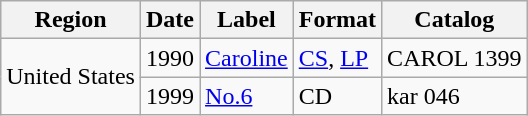<table class="wikitable">
<tr>
<th>Region</th>
<th>Date</th>
<th>Label</th>
<th>Format</th>
<th>Catalog</th>
</tr>
<tr>
<td rowspan="2">United States</td>
<td>1990</td>
<td><a href='#'>Caroline</a></td>
<td><a href='#'>CS</a>, <a href='#'>LP</a></td>
<td>CAROL 1399</td>
</tr>
<tr>
<td>1999</td>
<td><a href='#'>No.6</a></td>
<td>CD</td>
<td>kar 046</td>
</tr>
</table>
